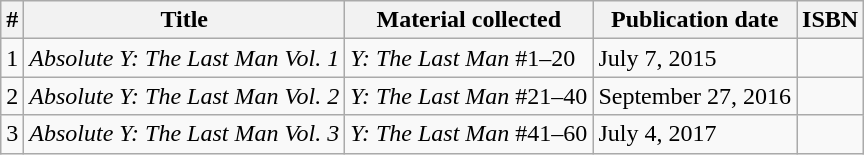<table class="wikitable">
<tr>
<th scope="col">#</th>
<th scope="col">Title</th>
<th scope="col">Material collected</th>
<th scope="col">Publication date</th>
<th scope="col">ISBN</th>
</tr>
<tr>
<td>1</td>
<td scope="row"><em>Absolute Y: The Last Man Vol. 1</em></td>
<td><em>Y: The Last Man</em> #1–20</td>
<td>July 7, 2015</td>
<td></td>
</tr>
<tr>
<td>2</td>
<td scope="row"><em>Absolute Y: The Last Man Vol. 2</em></td>
<td><em>Y: The Last Man</em> #21–40</td>
<td>September 27, 2016</td>
<td></td>
</tr>
<tr>
<td>3</td>
<td scope="row"><em>Absolute Y: The Last Man Vol. 3</em></td>
<td><em>Y: The Last Man</em> #41–60</td>
<td>July 4, 2017</td>
<td></td>
</tr>
</table>
